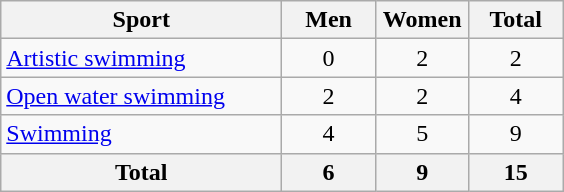<table class="wikitable sortable" style="text-align:center;">
<tr>
<th width=180>Sport</th>
<th width=55>Men</th>
<th width=55>Women</th>
<th width=55>Total</th>
</tr>
<tr>
<td align=left><a href='#'>Artistic swimming</a></td>
<td>0</td>
<td>2</td>
<td>2</td>
</tr>
<tr>
<td align=left><a href='#'>Open water swimming</a></td>
<td>2</td>
<td>2</td>
<td>4</td>
</tr>
<tr>
<td align=left><a href='#'>Swimming</a></td>
<td>4</td>
<td>5</td>
<td>9</td>
</tr>
<tr>
<th>Total</th>
<th>6</th>
<th>9</th>
<th>15</th>
</tr>
</table>
